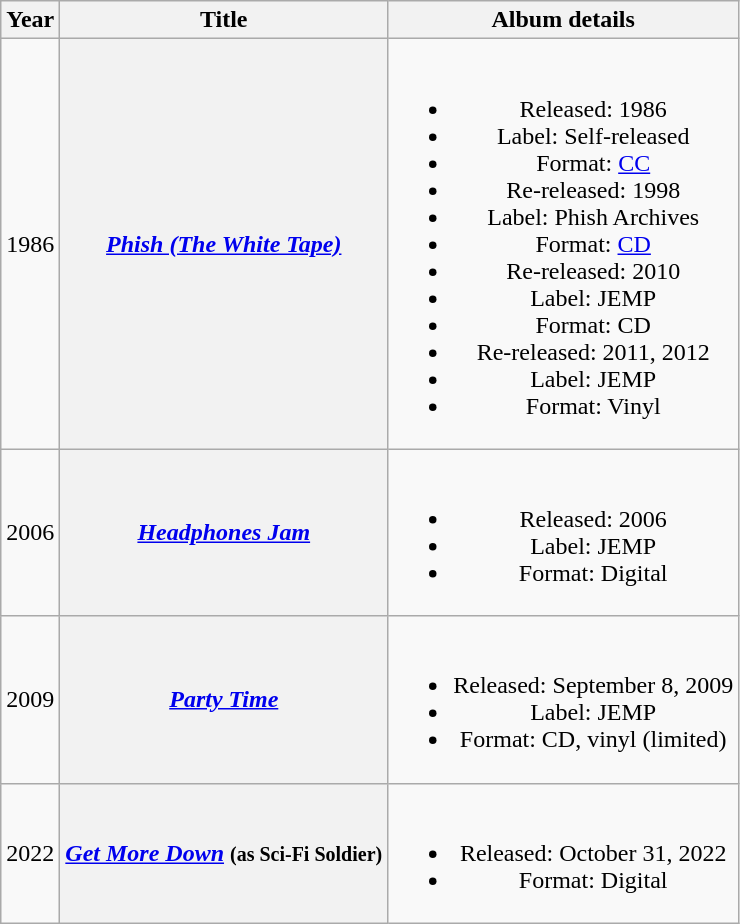<table class="wikitable plainrowheaders" style="text-align:center;" border="1">
<tr>
<th scope="col">Year</th>
<th scope="col">Title</th>
<th scope="col">Album details</th>
</tr>
<tr>
<td>1986</td>
<th scope="row"><em><a href='#'>Phish (The White Tape)</a></em></th>
<td><br><ul><li>Released: 1986</li><li>Label: Self-released</li><li>Format: <a href='#'>CC</a></li><li>Re-released: 1998</li><li>Label: Phish Archives</li><li>Format: <a href='#'>CD</a></li><li>Re-released: 2010</li><li>Label: JEMP</li><li>Format: CD</li><li>Re-released: 2011, 2012</li><li>Label: JEMP</li><li>Format: Vinyl</li></ul></td>
</tr>
<tr>
<td>2006</td>
<th scope="row"><em><a href='#'>Headphones Jam</a></em></th>
<td><br><ul><li>Released: 2006</li><li>Label: JEMP</li><li>Format: Digital</li></ul></td>
</tr>
<tr>
<td>2009</td>
<th scope="row"><em><a href='#'>Party Time</a></em></th>
<td><br><ul><li>Released: September 8, 2009</li><li>Label: JEMP</li><li>Format: CD, vinyl (limited)</li></ul></td>
</tr>
<tr>
<td>2022</td>
<th scope="row"><em><a href='#'>Get More Down</a></em> <small>(as Sci-Fi Soldier)</small></th>
<td><br><ul><li>Released: October 31, 2022</li><li>Format: Digital</li></ul></td>
</tr>
</table>
